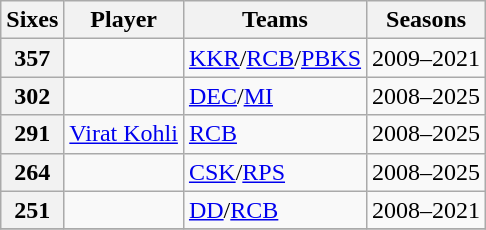<table class="wikitable">
<tr>
<th>Sixes</th>
<th>Player</th>
<th>Teams</th>
<th>Seasons</th>
</tr>
<tr>
<th scope=row style=text-align:center;>357</th>
<td></td>
<td><a href='#'>KKR</a>/<a href='#'>RCB</a>/<a href='#'>PBKS</a></td>
<td>2009–2021</td>
</tr>
<tr>
<th scope=row style=text-align:center;>302</th>
<td></td>
<td><a href='#'>DEC</a>/<a href='#'>MI</a></td>
<td>2008–2025</td>
</tr>
<tr>
<th scope=row style=text-align:center;>291</th>
<td><a href='#'>Virat Kohli</a></td>
<td><a href='#'>RCB</a></td>
<td>2008–2025</td>
</tr>
<tr>
<th scope=row style=text-align:center;>264</th>
<td></td>
<td><a href='#'>CSK</a>/<a href='#'>RPS</a></td>
<td>2008–2025</td>
</tr>
<tr>
<th scope=row style=text-align:center;>251</th>
<td></td>
<td><a href='#'>DD</a>/<a href='#'>RCB</a></td>
<td>2008–2021</td>
</tr>
<tr>
</tr>
</table>
